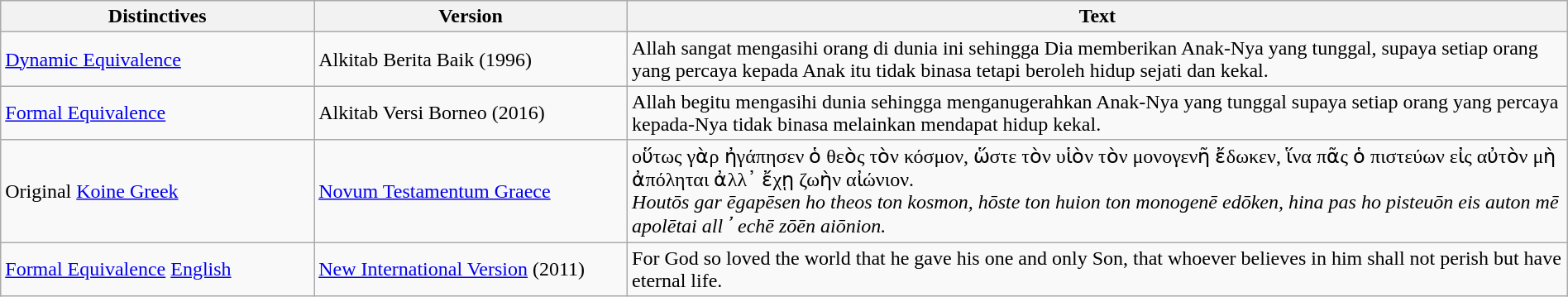<table class="wikitable" width="100%"|->
<tr>
<th>Distinctives</th>
<th>Version</th>
<th>Text</th>
</tr>
<tr>
<td style="width:20%;"><a href='#'>Dynamic Equivalence</a></td>
<td style="width:20%;">Alkitab Berita Baik (1996)</td>
<td style="width:60%;">Allah sangat mengasihi orang di dunia ini sehingga Dia memberikan Anak-Nya yang tunggal, supaya setiap orang yang percaya kepada Anak itu tidak binasa tetapi beroleh hidup sejati dan kekal.</td>
</tr>
<tr>
<td><a href='#'>Formal Equivalence</a></td>
<td>Alkitab Versi Borneo (2016)</td>
<td>Allah begitu mengasihi dunia sehingga menganugerahkan Anak-Nya yang tunggal supaya setiap orang yang percaya kepada-Nya tidak binasa melainkan mendapat hidup kekal.</td>
</tr>
<tr>
<td>Original <a href='#'>Koine Greek</a></td>
<td><a href='#'>Novum Testamentum Graece</a></td>
<td>οὕτως γὰρ ἠγάπησεν ὁ θεὸς τὸν κόσμον, ὥστε τὸν υἱὸν τὸν μονογενῆ ἔδωκεν, ἵνα πᾶς ὁ πιστεύων εἰς αὐτὸν μὴ ἀπόληται ἀλλ᾽ ἔχῃ ζωὴν αἰώνιον.<br><em>Houtōs gar ēgapēsen ho theos ton kosmon, hōste ton huion ton monogenē edōken, hina pas ho pisteuōn eis auton mē apolētai all᾽ echē zōēn aiōnion.</em></td>
</tr>
<tr>
<td><a href='#'>Formal Equivalence</a> <a href='#'>English</a></td>
<td><a href='#'>New International Version</a> (2011)</td>
<td>For God so loved the world that he gave his one and only Son, that whoever believes in him shall not perish but have eternal life.</td>
</tr>
</table>
